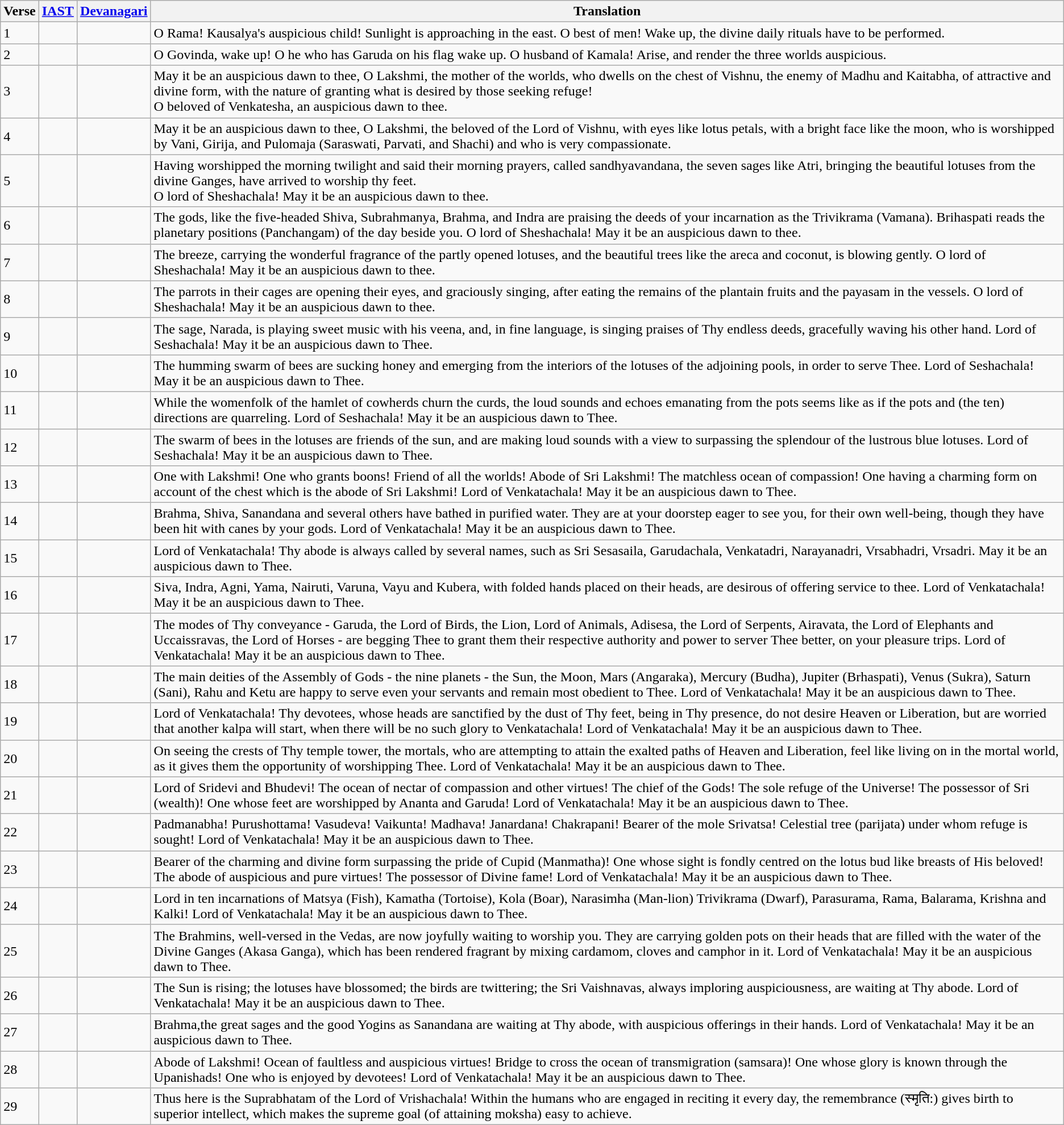<table class="wikitable">
<tr>
<th scope="col">Verse</th>
<th scope="col"><a href='#'>IAST</a></th>
<th scope="col"><a href='#'>Devanagari</a></th>
<th scope="col">Translation</th>
</tr>
<tr>
<td>1</td>
<td></td>
<td></td>
<td>O Rama! Kausalya's auspicious child! Sunlight is approaching in the east. O best of men! Wake up, the divine daily rituals have to be performed.</td>
</tr>
<tr>
<td>2</td>
<td></td>
<td></td>
<td>O Govinda, wake up! O he who has Garuda on his flag wake up. O husband of Kamala! Arise, and render the three worlds auspicious.</td>
</tr>
<tr>
<td>3</td>
<td></td>
<td></td>
<td>May it be an auspicious dawn to thee, O Lakshmi, the mother of the worlds, who dwells on the chest of Vishnu, the enemy of Madhu and Kaitabha, of attractive and divine form, with the nature of granting what is desired by those seeking refuge!<br>O beloved of Venkatesha, an auspicious dawn to thee.</td>
</tr>
<tr>
<td>4</td>
<td></td>
<td></td>
<td>May it be an auspicious dawn to thee, O Lakshmi, the beloved of the Lord of Vishnu, with eyes like lotus petals, with a bright face like the moon, who is worshipped by Vani, Girija, and Pulomaja (Saraswati, Parvati, and Shachi) and who is very compassionate.</td>
</tr>
<tr>
<td>5</td>
<td></td>
<td></td>
<td>Having worshipped the morning twilight and said their morning prayers, called sandhyavandana, the seven sages like Atri, bringing the beautiful lotuses from the divine Ganges, have arrived to worship thy feet.<br>O lord of Sheshachala! May it be an auspicious dawn to thee.</td>
</tr>
<tr>
<td>6</td>
<td></td>
<td></td>
<td>The gods, like the five-headed Shiva,  Subrahmanya, Brahma, and  Indra are praising the deeds of your incarnation as the Trivikrama (Vamana). Brihaspati reads the planetary positions (Panchangam) of the day beside you. O lord of Sheshachala! May it be an auspicious dawn to thee.</td>
</tr>
<tr>
<td>7</td>
<td></td>
<td></td>
<td>The breeze, carrying the wonderful fragrance of the partly opened lotuses, and the beautiful trees like the areca and coconut, is blowing gently. O lord of Sheshachala! May it be an auspicious dawn to thee.</td>
</tr>
<tr>
<td>8</td>
<td></td>
<td></td>
<td>The parrots in their cages are opening their eyes, and graciously singing, after eating the remains of the plantain fruits and the payasam in the vessels. O lord of Sheshachala! May it be an auspicious dawn to thee.</td>
</tr>
<tr>
<td>9</td>
<td></td>
<td></td>
<td>The sage, Narada, is playing sweet music with his veena, and, in fine language, is singing praises of Thy endless deeds, gracefully waving his other hand. Lord of Seshachala! May it be an auspicious dawn to Thee.</td>
</tr>
<tr>
<td>10</td>
<td></td>
<td></td>
<td>The humming swarm of bees are sucking honey and emerging from the interiors of the lotuses of the adjoining pools, in order to serve Thee. Lord of Seshachala! May it be an auspicious dawn to Thee.</td>
</tr>
<tr>
<td>11</td>
<td></td>
<td></td>
<td>While the womenfolk of the hamlet of cowherds churn the curds, the loud sounds and echoes emanating from the pots seems like as if the pots and (the ten) directions are quarreling. Lord of Seshachala! May it be an auspicious dawn to Thee.</td>
</tr>
<tr>
<td>12</td>
<td></td>
<td></td>
<td>The swarm of bees in the lotuses are friends of the sun, and are making loud sounds with a view to surpassing the splendour of the lustrous blue lotuses. Lord of Seshachala! May it be an auspicious dawn to Thee.</td>
</tr>
<tr>
<td>13</td>
<td></td>
<td></td>
<td>One with Lakshmi! One who grants boons! Friend of all the worlds! Abode of Sri Lakshmi! The matchless ocean of compassion! One having a charming form on account of the chest which is the abode of Sri Lakshmi! Lord of Venkatachala! May it be an auspicious dawn to Thee.</td>
</tr>
<tr>
<td>14</td>
<td></td>
<td></td>
<td>Brahma, Shiva, Sanandana and several others have bathed in purified water. They are at your doorstep eager to see you, for their own well-being, though they have been hit with canes by your gods. Lord of Venkatachala! May it be an auspicious dawn to Thee.</td>
</tr>
<tr>
<td>15</td>
<td></td>
<td></td>
<td>Lord of Venkatachala! Thy abode is always called by several names, such as Sri Sesasaila, Garudachala, Venkatadri, Narayanadri, Vrsabhadri, Vrsadri. May it be an auspicious dawn to Thee.</td>
</tr>
<tr>
<td>16</td>
<td></td>
<td></td>
<td>Siva, Indra, Agni, Yama, Nairuti, Varuna, Vayu and Kubera, with folded hands placed on their heads, are desirous of offering service to thee. Lord of Venkatachala! May it be an auspicious dawn to Thee.</td>
</tr>
<tr>
<td>17</td>
<td></td>
<td></td>
<td>The modes of Thy conveyance - Garuda, the Lord of Birds, the Lion, Lord of Animals, Adisesa, the Lord of Serpents, Airavata, the Lord of Elephants and Uccaissravas, the Lord of Horses - are begging Thee to grant them their respective authority and power to server Thee better, on your pleasure trips. Lord of Venkatachala! May it be an auspicious dawn to Thee.</td>
</tr>
<tr>
<td>18</td>
<td></td>
<td></td>
<td>The main deities of the Assembly of Gods - the nine planets - the Sun, the Moon, Mars (Angaraka), Mercury (Budha), Jupiter (Brhaspati), Venus (Sukra), Saturn (Sani), Rahu and Ketu are happy to serve even your servants and remain most obedient to Thee. Lord of Venkatachala! May it be an auspicious dawn to Thee.</td>
</tr>
<tr>
<td>19</td>
<td></td>
<td></td>
<td>Lord of Venkatachala! Thy devotees, whose heads are sanctified by the dust of Thy feet, being in Thy presence, do not desire Heaven or Liberation, but are worried that another kalpa will start, when there will be no such glory to Venkatachala! Lord of Venkatachala! May it be an auspicious dawn to Thee.</td>
</tr>
<tr>
<td>20</td>
<td></td>
<td></td>
<td>On seeing the crests of Thy temple tower, the mortals, who are attempting to attain the exalted paths of Heaven and Liberation, feel like living on in the mortal world, as it gives them the opportunity of worshipping Thee. Lord of Venkatachala! May it be an auspicious dawn to Thee.</td>
</tr>
<tr>
<td>21</td>
<td></td>
<td></td>
<td>Lord of Sridevi and Bhudevi! The ocean of nectar of compassion and other virtues! The chief of the Gods! The sole refuge of the Universe! The possessor of Sri (wealth)! One whose feet are worshipped by Ananta and Garuda! Lord of Venkatachala! May it be an auspicious dawn to Thee.</td>
</tr>
<tr>
<td>22</td>
<td></td>
<td></td>
<td>Padmanabha! Purushottama! Vasudeva! Vaikunta! Madhava! Janardana! Chakrapani! Bearer of the mole Srivatsa! Celestial tree (parijata) under whom refuge is sought! Lord of Venkatachala! May it be an auspicious dawn to Thee.</td>
</tr>
<tr>
<td>23</td>
<td></td>
<td></td>
<td>Bearer of the charming and divine form surpassing the pride of Cupid (Manmatha)! One whose sight is fondly centred on the lotus bud like breasts of His beloved! The abode of auspicious and pure virtues! The possessor of Divine fame! Lord of Venkatachala! May it be an auspicious dawn to Thee.</td>
</tr>
<tr>
<td>24</td>
<td></td>
<td></td>
<td>Lord in ten incarnations of Matsya (Fish), Kamatha (Tortoise), Kola (Boar), Narasimha (Man-lion) Trivikrama (Dwarf), Parasurama, Rama, Balarama, Krishna and Kalki! Lord of Venkatachala! May it be an auspicious dawn to Thee.</td>
</tr>
<tr>
<td>25</td>
<td></td>
<td></td>
<td>The Brahmins, well-versed in the Vedas, are now joyfully waiting to worship you. They are carrying golden pots on their heads that are filled with the water of the Divine Ganges (Akasa Ganga), which has been rendered fragrant by mixing cardamom, cloves and camphor in it. Lord of Venkatachala! May it be an auspicious dawn to Thee.</td>
</tr>
<tr>
<td>26</td>
<td></td>
<td></td>
<td>The Sun is rising; the lotuses have blossomed; the birds are twittering; the Sri Vaishnavas, always imploring auspiciousness, are waiting at Thy abode. Lord of Venkatachala! May it be an auspicious dawn to Thee.</td>
</tr>
<tr>
<td>27</td>
<td></td>
<td></td>
<td>Brahma,the great sages and the good Yogins as Sanandana are waiting at Thy abode, with auspicious offerings in their hands. Lord of Venkatachala! May it be an auspicious dawn to Thee.</td>
</tr>
<tr>
<td>28</td>
<td></td>
<td></td>
<td>Abode of Lakshmi! Ocean of faultless and auspicious virtues! Bridge to cross the ocean of transmigration (samsara)! One whose glory is known through the Upanishads! One who is enjoyed by devotees! Lord of Venkatachala! May it be an auspicious dawn to Thee.</td>
</tr>
<tr>
<td>29</td>
<td></td>
<td></td>
<td>Thus here is the Suprabhatam of the Lord of Vrishachala! Within the humans who are engaged in reciting it every day, the remembrance (स्मृति:) gives birth to superior intellect, which makes the supreme goal (of attaining moksha) easy to achieve.</td>
</tr>
</table>
